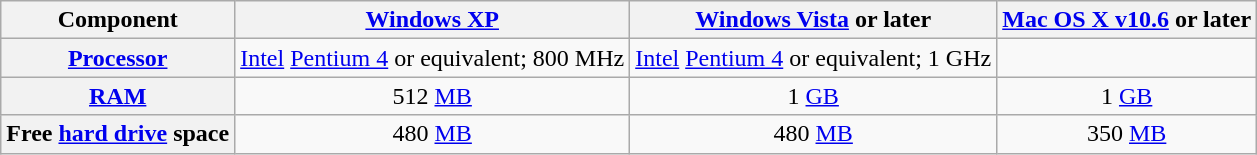<table class="wikitable" style="text-align:center">
<tr>
<th>Component</th>
<th><a href='#'>Windows XP</a></th>
<th><a href='#'>Windows Vista</a> or later</th>
<th><a href='#'>Mac OS X v10.6</a> or later</th>
</tr>
<tr>
<th><a href='#'>Processor</a></th>
<td><a href='#'>Intel</a> <a href='#'>Pentium 4</a> or equivalent; 800 MHz</td>
<td><a href='#'>Intel</a> <a href='#'>Pentium 4</a> or equivalent; 1 GHz</td>
<td></td>
</tr>
<tr>
<th><a href='#'>RAM</a></th>
<td>512 <a href='#'>MB</a></td>
<td>1 <a href='#'>GB</a></td>
<td>1 <a href='#'>GB</a></td>
</tr>
<tr>
<th>Free <a href='#'>hard drive</a> space</th>
<td>480 <a href='#'>MB</a></td>
<td>480 <a href='#'>MB</a></td>
<td>350 <a href='#'>MB</a></td>
</tr>
</table>
